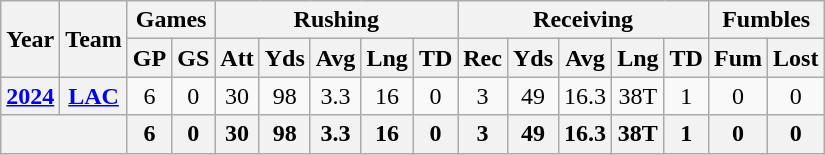<table class="wikitable" style="text-align:center;">
<tr>
<th rowspan="2">Year</th>
<th rowspan="2">Team</th>
<th colspan="2">Games</th>
<th colspan="5">Rushing</th>
<th colspan="5">Receiving</th>
<th colspan="2">Fumbles</th>
</tr>
<tr>
<th>GP</th>
<th>GS</th>
<th>Att</th>
<th>Yds</th>
<th>Avg</th>
<th>Lng</th>
<th>TD</th>
<th>Rec</th>
<th>Yds</th>
<th>Avg</th>
<th>Lng</th>
<th>TD</th>
<th>Fum</th>
<th>Lost</th>
</tr>
<tr>
<th><a href='#'>2024</a></th>
<th><a href='#'>LAC</a></th>
<td>6</td>
<td>0</td>
<td>30</td>
<td>98</td>
<td>3.3</td>
<td>16</td>
<td>0</td>
<td>3</td>
<td>49</td>
<td>16.3</td>
<td>38T</td>
<td>1</td>
<td>0</td>
<td>0</td>
</tr>
<tr>
<th colspan="2"></th>
<th>6</th>
<th>0</th>
<th>30</th>
<th>98</th>
<th>3.3</th>
<th>16</th>
<th>0</th>
<th>3</th>
<th>49</th>
<th>16.3</th>
<th>38T</th>
<th>1</th>
<th>0</th>
<th>0</th>
</tr>
</table>
